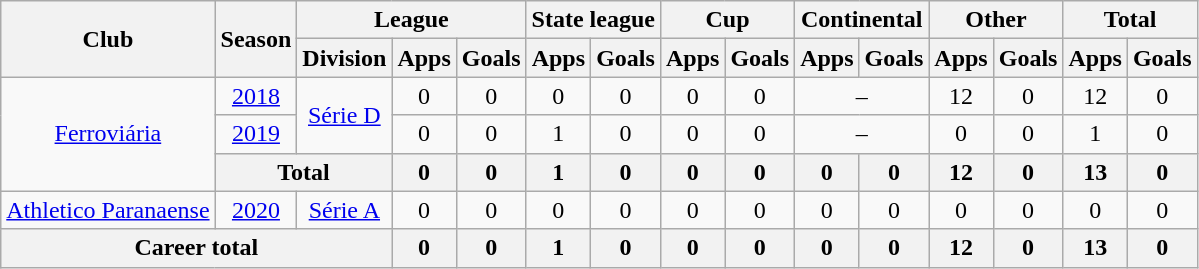<table class="wikitable" style="text-align: center">
<tr>
<th rowspan="2">Club</th>
<th rowspan="2">Season</th>
<th colspan="3">League</th>
<th colspan="2">State league</th>
<th colspan="2">Cup</th>
<th colspan="2">Continental</th>
<th colspan="2">Other</th>
<th colspan="2">Total</th>
</tr>
<tr>
<th>Division</th>
<th>Apps</th>
<th>Goals</th>
<th>Apps</th>
<th>Goals</th>
<th>Apps</th>
<th>Goals</th>
<th>Apps</th>
<th>Goals</th>
<th>Apps</th>
<th>Goals</th>
<th>Apps</th>
<th>Goals</th>
</tr>
<tr>
<td rowspan="3"><a href='#'>Ferroviária</a></td>
<td><a href='#'>2018</a></td>
<td rowspan="2"><a href='#'>Série D</a></td>
<td>0</td>
<td>0</td>
<td>0</td>
<td>0</td>
<td>0</td>
<td>0</td>
<td colspan="2">–</td>
<td>12</td>
<td>0</td>
<td>12</td>
<td>0</td>
</tr>
<tr>
<td><a href='#'>2019</a></td>
<td>0</td>
<td>0</td>
<td>1</td>
<td>0</td>
<td>0</td>
<td>0</td>
<td colspan="2">–</td>
<td>0</td>
<td>0</td>
<td>1</td>
<td>0</td>
</tr>
<tr>
<th colspan="2"><strong>Total</strong></th>
<th>0</th>
<th>0</th>
<th>1</th>
<th>0</th>
<th>0</th>
<th>0</th>
<th>0</th>
<th>0</th>
<th>12</th>
<th>0</th>
<th>13</th>
<th>0</th>
</tr>
<tr>
<td><a href='#'>Athletico Paranaense</a></td>
<td><a href='#'>2020</a></td>
<td><a href='#'>Série A</a></td>
<td>0</td>
<td>0</td>
<td>0</td>
<td>0</td>
<td>0</td>
<td>0</td>
<td>0</td>
<td>0</td>
<td>0</td>
<td>0</td>
<td>0</td>
<td>0</td>
</tr>
<tr>
<th colspan="3"><strong>Career total</strong></th>
<th>0</th>
<th>0</th>
<th>1</th>
<th>0</th>
<th>0</th>
<th>0</th>
<th>0</th>
<th>0</th>
<th>12</th>
<th>0</th>
<th>13</th>
<th>0</th>
</tr>
</table>
